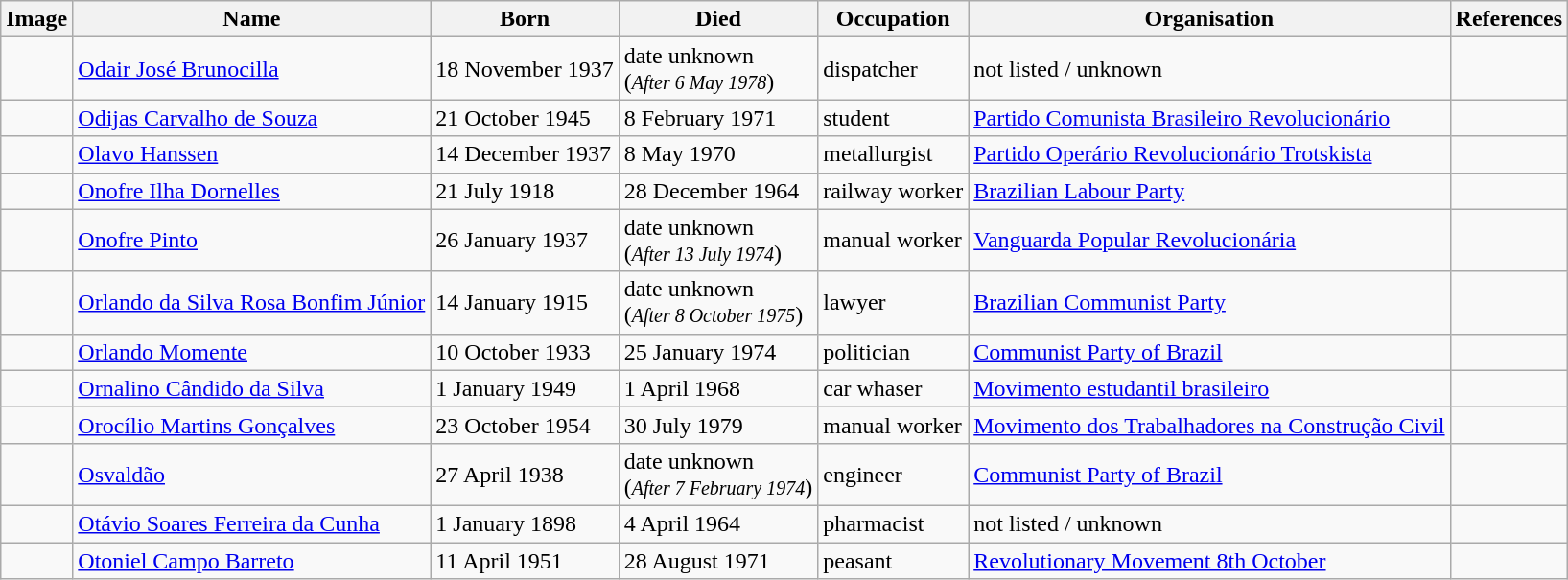<table class='wikitable sortable'>
<tr>
<th>Image</th>
<th>Name</th>
<th>Born</th>
<th>Died</th>
<th>Occupation</th>
<th>Organisation</th>
<th>References</th>
</tr>
<tr>
<td></td>
<td><a href='#'>Odair José Brunocilla</a></td>
<td>18 November 1937</td>
<td>date unknown<br>(<small><em>After 6 May 1978</em></small>)</td>
<td>dispatcher</td>
<td>not listed / unknown</td>
<td></td>
</tr>
<tr>
<td></td>
<td><a href='#'>Odijas Carvalho de Souza</a></td>
<td>21 October 1945</td>
<td>8 February 1971</td>
<td>student</td>
<td><a href='#'>Partido Comunista Brasileiro Revolucionário</a></td>
<td></td>
</tr>
<tr>
<td></td>
<td><a href='#'>Olavo Hanssen</a></td>
<td>14 December 1937</td>
<td>8 May 1970</td>
<td>metallurgist</td>
<td><a href='#'>Partido Operário Revolucionário Trotskista</a></td>
<td></td>
</tr>
<tr>
<td></td>
<td><a href='#'>Onofre Ilha Dornelles</a></td>
<td>21 July 1918</td>
<td>28 December 1964</td>
<td>railway worker</td>
<td><a href='#'>Brazilian Labour Party</a></td>
<td></td>
</tr>
<tr>
<td></td>
<td><a href='#'>Onofre Pinto</a></td>
<td>26 January 1937</td>
<td>date unknown<br>(<small><em>After 13 July 1974</em></small>)</td>
<td>manual worker</td>
<td><a href='#'>Vanguarda Popular Revolucionária</a></td>
<td></td>
</tr>
<tr>
<td></td>
<td><a href='#'>Orlando da Silva Rosa Bonfim Júnior</a></td>
<td>14 January 1915</td>
<td>date unknown<br>(<small><em>After 8 October 1975</em></small>)</td>
<td>lawyer</td>
<td><a href='#'>Brazilian Communist Party</a></td>
<td></td>
</tr>
<tr>
<td></td>
<td><a href='#'>Orlando Momente</a></td>
<td>10 October 1933</td>
<td>25 January 1974</td>
<td>politician</td>
<td><a href='#'>Communist Party of Brazil</a></td>
<td></td>
</tr>
<tr>
<td></td>
<td><a href='#'>Ornalino Cândido da Silva</a></td>
<td>1 January 1949</td>
<td>1 April 1968</td>
<td>car whaser</td>
<td><a href='#'>Movimento estudantil brasileiro</a></td>
<td></td>
</tr>
<tr>
<td></td>
<td><a href='#'>Orocílio Martins Gonçalves</a></td>
<td>23 October 1954</td>
<td>30 July 1979</td>
<td>manual worker</td>
<td><a href='#'>Movimento dos Trabalhadores na Construção Civil</a></td>
<td></td>
</tr>
<tr>
<td></td>
<td><a href='#'>Osvaldão</a></td>
<td>27 April 1938</td>
<td>date unknown<br>(<small><em>After 7 February 1974</em></small>)</td>
<td>engineer</td>
<td><a href='#'>Communist Party of Brazil</a></td>
<td></td>
</tr>
<tr>
<td></td>
<td><a href='#'>Otávio Soares Ferreira da Cunha</a></td>
<td>1 January 1898</td>
<td>4 April 1964</td>
<td>pharmacist</td>
<td>not listed / unknown</td>
<td></td>
</tr>
<tr>
<td></td>
<td><a href='#'>Otoniel Campo Barreto</a></td>
<td>11 April 1951</td>
<td>28 August 1971</td>
<td>peasant</td>
<td><a href='#'>Revolutionary Movement 8th October</a></td>
<td></td>
</tr>
</table>
